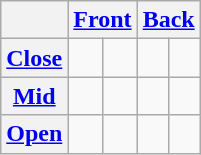<table class="wikitable">
<tr>
<th></th>
<th colspan=2 align="center"><a href='#'>Front</a></th>
<th colspan=2 align="center"><a href='#'>Back</a></th>
</tr>
<tr>
<th rowspan="1" align="center"><a href='#'>Close</a></th>
<td align="center"> </td>
<td align="center"> </td>
<td align="center"> </td>
<td align="center"> </td>
</tr>
<tr>
<th rowspan="1" align="center"><a href='#'>Mid</a></th>
<td align="center"> </td>
<td align="center"> </td>
<td align="center"> </td>
<td align="center"> </td>
</tr>
<tr>
<th rowspan="1" align="center"><a href='#'>Open</a></th>
<td></td>
<td></td>
<td align="center"> </td>
<td align="center"> </td>
</tr>
</table>
